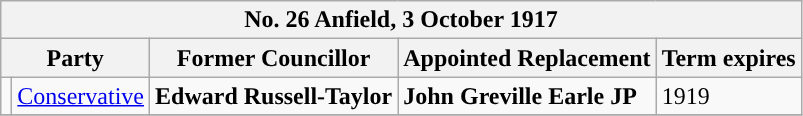<table class="wikitable">
<tr>
<th colspan="5"><strong>No. 26 Anfield, 3 October 1917</strong></th>
</tr>
<tr>
<th colspan="2">Party</th>
<th>Former Councillor</th>
<th>Appointed Replacement</th>
<th>Term expires</th>
</tr>
<tr>
<td style="background-color:"></td>
<td><a href='#'>Conservative</a></td>
<td><strong>Edward Russell-Taylor</strong></td>
<td><strong>John Greville Earle JP</strong></td>
<td>1919</td>
</tr>
<tr>
</tr>
</table>
